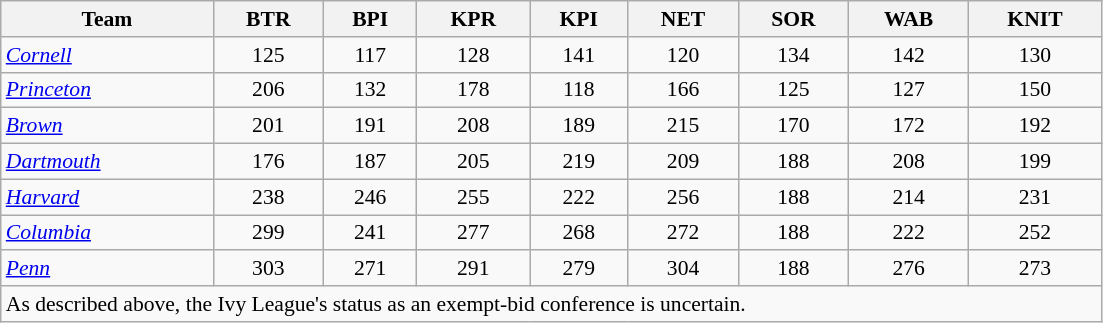<table class="wikitable sortable mw-collapsible mw-collapsed" style="text-align: center; font-size:90%; width:551pt;">
<tr>
<th>Team</th>
<th data-sort-type="number">BTR</th>
<th data-sort-type="number">BPI</th>
<th data-sort-type="number">KPR</th>
<th data-sort-type="number">KPI</th>
<th data-sort-type="number">NET</th>
<th data-sort-type="number">SOR</th>
<th data-sort-type="number">WAB</th>
<th data-sort-type="number">KNIT</th>
</tr>
<tr>
<td align="left"><em><a href='#'>Cornell</a></em></td>
<td>125</td>
<td>117</td>
<td>128</td>
<td>141</td>
<td>120</td>
<td>134</td>
<td>142</td>
<td>130</td>
</tr>
<tr>
<td align="left"><em><a href='#'>Princeton</a></em></td>
<td>206</td>
<td>132</td>
<td>178</td>
<td>118</td>
<td>166</td>
<td>125</td>
<td>127</td>
<td>150</td>
</tr>
<tr>
<td align="left"><em><a href='#'>Brown</a></em></td>
<td>201</td>
<td>191</td>
<td>208</td>
<td>189</td>
<td>215</td>
<td>170</td>
<td>172</td>
<td>192</td>
</tr>
<tr>
<td align="left"><em><a href='#'>Dartmouth</a></em></td>
<td>176</td>
<td>187</td>
<td>205</td>
<td>219</td>
<td>209</td>
<td>188</td>
<td>208</td>
<td>199</td>
</tr>
<tr>
<td align="left"><em><a href='#'>Harvard</a></em></td>
<td>238</td>
<td>246</td>
<td>255</td>
<td>222</td>
<td>256</td>
<td>188</td>
<td>214</td>
<td>231</td>
</tr>
<tr>
<td align="left"><em><a href='#'>Columbia</a></em></td>
<td>299</td>
<td>241</td>
<td>277</td>
<td>268</td>
<td>272</td>
<td>188</td>
<td>222</td>
<td>252</td>
</tr>
<tr>
<td align="left"><em><a href='#'>Penn</a></em></td>
<td>303</td>
<td>271</td>
<td>291</td>
<td>279</td>
<td>304</td>
<td>188</td>
<td>276</td>
<td>273</td>
</tr>
<tr class="sortbottom" style="text-align: left;">
<td colspan=9>As described above, the Ivy League's status as an exempt-bid conference is uncertain.</td>
</tr>
</table>
